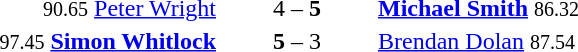<table style="text-align:center">
<tr>
<th width=223></th>
<th width=100></th>
<th width=223></th>
</tr>
<tr>
<td align=right><small><span>90.65</span></small> <a href='#'>Peter Wright</a> </td>
<td>4 – <strong>5</strong></td>
<td align=left> <strong><a href='#'>Michael Smith</a></strong> <small><span>86.32</span></small></td>
</tr>
<tr>
<td align=right><small><span>97.45</span></small> <strong><a href='#'>Simon Whitlock</a></strong> </td>
<td><strong>5</strong> – 3</td>
<td align=left> <a href='#'>Brendan Dolan</a> <small><span>87.54</span></small></td>
</tr>
</table>
